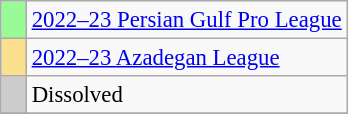<table class="wikitable" style="text-align:left; font-size:95%;">
<tr>
<td style="width:10px; background:PaleGreen"></td>
<td><a href='#'>2022–23 Persian Gulf Pro League</a></td>
</tr>
<tr>
<td style="width:10px; background:#fbe08d;"></td>
<td><a href='#'>2022–23 Azadegan League</a></td>
</tr>
<tr>
<td style="width:10px; background:#ccc;"></td>
<td>Dissolved</td>
</tr>
<tr>
</tr>
</table>
